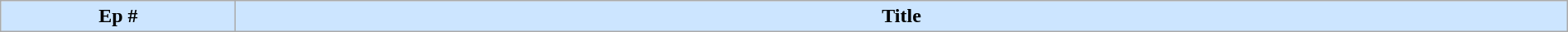<table class="wikitable mw-collapsible plainrowheaders" width="100%" style="background:#FFFFFF">
<tr>
<th style="background:#cce5ff" width="15%">Ep #</th>
<th style="background:#cce5ff">Title<br>


</th>
</tr>
</table>
